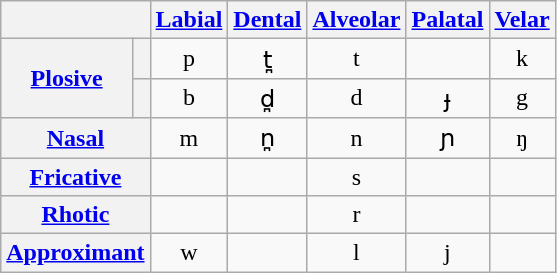<table class="wikitable" style="text-align:center">
<tr>
<th colspan="2"></th>
<th><a href='#'>Labial</a></th>
<th><a href='#'>Dental</a></th>
<th><a href='#'>Alveolar</a></th>
<th><a href='#'>Palatal</a></th>
<th><a href='#'>Velar</a></th>
</tr>
<tr>
<th rowspan="2"><a href='#'>Plosive</a></th>
<th></th>
<td>p</td>
<td>t̪</td>
<td>t</td>
<td></td>
<td>k</td>
</tr>
<tr>
<th></th>
<td>b</td>
<td>d̪</td>
<td>d</td>
<td>ɟ</td>
<td>g</td>
</tr>
<tr>
<th colspan="2"><a href='#'>Nasal</a></th>
<td>m</td>
<td>n̪</td>
<td>n</td>
<td>ɲ</td>
<td>ŋ</td>
</tr>
<tr>
<th colspan="2"><a href='#'>Fricative</a></th>
<td></td>
<td></td>
<td>s</td>
<td></td>
<td></td>
</tr>
<tr>
<th colspan="2"><a href='#'>Rhotic</a></th>
<td></td>
<td></td>
<td>r</td>
<td></td>
<td></td>
</tr>
<tr>
<th colspan="2"><a href='#'>Approximant</a></th>
<td>w</td>
<td></td>
<td>l</td>
<td>j</td>
<td></td>
</tr>
</table>
